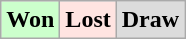<table class="wikitable">
<tr>
<td bgcolor="#ccffcc"><strong>Won</strong></td>
<td bgcolor="FFE4E1"><strong>Lost</strong></td>
<td bgcolor="DCDCDC"><strong>Draw</strong></td>
</tr>
</table>
